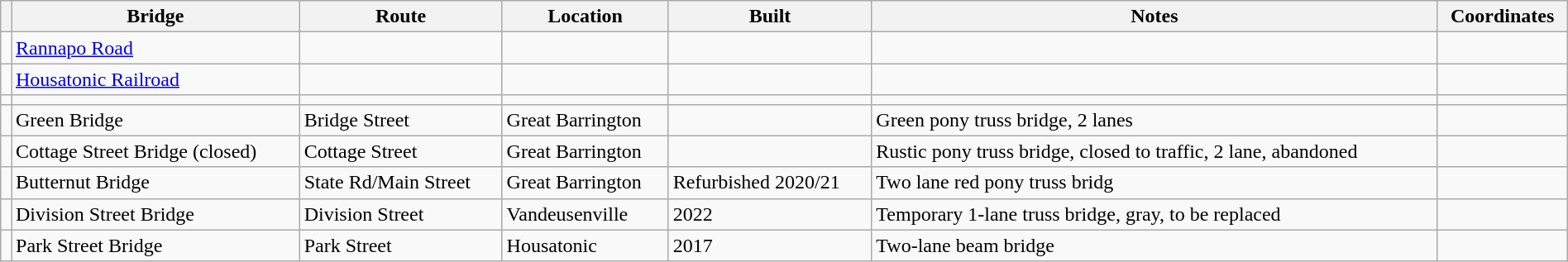<table class="wikitable"  width="100%">
<tr>
<th></th>
<th scope="col">Bridge</th>
<th scope = "col">Route</th>
<th scope = "col">Location</th>
<th scope = "col">Built</th>
<th scope = "col">Notes</th>
<th scope = "col">Coordinates</th>
</tr>
<tr>
<td></td>
<td><a href='#'>Rannapo Road</a></td>
<td></td>
<td></td>
<td></td>
<td></td>
<td></td>
</tr>
<tr>
<td></td>
<td><a href='#'>Housatonic Railroad</a></td>
<td></td>
<td></td>
<td></td>
<td></td>
<td></td>
</tr>
<tr>
<td></td>
<td></td>
<td></td>
<td></td>
<td></td>
<td></td>
<td></td>
</tr>
<tr>
<td></td>
<td>Green Bridge</td>
<td>Bridge Street</td>
<td>Great Barrington</td>
<td></td>
<td>Green pony truss bridge, 2 lanes</td>
<td></td>
</tr>
<tr>
<td></td>
<td>Cottage Street Bridge (closed)</td>
<td>Cottage Street</td>
<td>Great Barrington</td>
<td></td>
<td>Rustic pony truss bridge, closed to traffic, 2 lane, abandoned</td>
<td></td>
</tr>
<tr>
<td></td>
<td>Butternut Bridge</td>
<td>State Rd/Main Street</td>
<td>Great Barrington</td>
<td>Refurbished 2020/21</td>
<td>Two lane red pony truss bridg</td>
<td></td>
</tr>
<tr>
<td></td>
<td>Division Street Bridge</td>
<td>Division Street</td>
<td>Vandeusenville</td>
<td>2022</td>
<td>Temporary 1-lane truss bridge, gray, to be replaced</td>
<td></td>
</tr>
<tr>
<td></td>
<td>Park Street Bridge</td>
<td>Park Street</td>
<td>Housatonic</td>
<td>2017</td>
<td>Two-lane beam bridge</td>
<td></td>
</tr>
</table>
